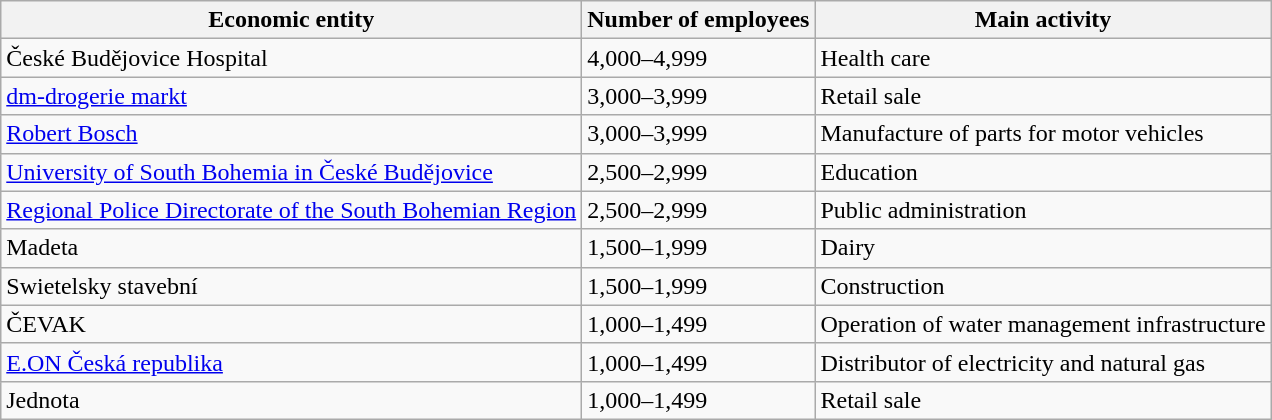<table class="wikitable sortable">
<tr>
<th>Economic entity</th>
<th>Number of employees</th>
<th>Main activity</th>
</tr>
<tr>
<td>České Budějovice Hospital</td>
<td>4,000–4,999</td>
<td>Health care</td>
</tr>
<tr>
<td><a href='#'>dm-drogerie markt</a></td>
<td>3,000–3,999</td>
<td>Retail sale</td>
</tr>
<tr>
<td><a href='#'>Robert Bosch</a></td>
<td>3,000–3,999</td>
<td>Manufacture of parts for motor vehicles</td>
</tr>
<tr>
<td><a href='#'>University of South Bohemia in České Budějovice</a></td>
<td>2,500–2,999</td>
<td>Education</td>
</tr>
<tr>
<td><a href='#'>Regional Police Directorate of the South Bohemian Region</a></td>
<td>2,500–2,999</td>
<td>Public administration</td>
</tr>
<tr>
<td>Madeta</td>
<td>1,500–1,999</td>
<td>Dairy</td>
</tr>
<tr>
<td>Swietelsky stavební</td>
<td>1,500–1,999</td>
<td>Construction</td>
</tr>
<tr>
<td>ČEVAK</td>
<td>1,000–1,499</td>
<td>Operation of water management infrastructure</td>
</tr>
<tr>
<td><a href='#'>E.ON Česká republika</a></td>
<td>1,000–1,499</td>
<td>Distributor of electricity and natural gas</td>
</tr>
<tr>
<td>Jednota</td>
<td>1,000–1,499</td>
<td>Retail sale</td>
</tr>
</table>
